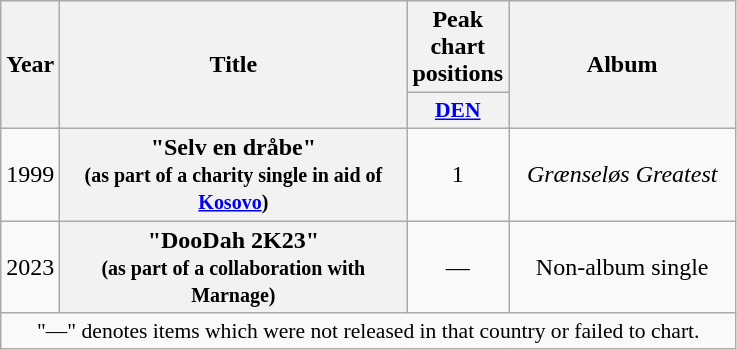<table class="wikitable plainrowheaders" style="text-align:center;" border="1">
<tr>
<th scope="col" rowspan="2">Year</th>
<th scope="col" rowspan="2" style="width:14em;">Title</th>
<th scope="col" colspan="1">Peak chart positions</th>
<th scope="col" rowspan="2" style="width:9em;">Album</th>
</tr>
<tr>
<th scope="col" style="width:3em;font-size:90%;"><a href='#'>DEN</a></th>
</tr>
<tr>
<td>1999</td>
<th scope="row">"Selv en dråbe"<br><small>(as part of a charity single in aid of <a href='#'>Kosovo</a>)</small></th>
<td>1</td>
<td><em>Grænseløs Greatest</em></td>
</tr>
<tr>
<td>2023</td>
<th scope="row">"DooDah 2K23"<br><small>(as part of a collaboration with Marnage)</small></th>
<td>—</td>
<td>Non-album single</td>
</tr>
<tr>
<td colspan="17" style="font-size:90%;">"—" denotes items which were not released in that country or failed to chart.</td>
</tr>
</table>
